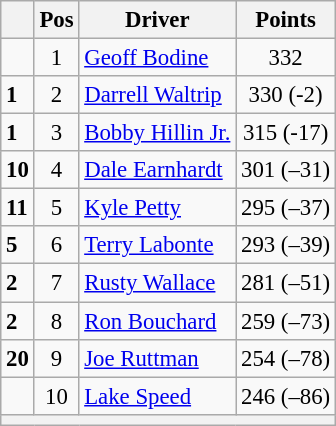<table class="wikitable" style="font-size: 95%;">
<tr>
<th></th>
<th>Pos</th>
<th>Driver</th>
<th>Points</th>
</tr>
<tr>
<td align="left"></td>
<td style="text-align:center;">1</td>
<td><a href='#'>Geoff Bodine</a></td>
<td style="text-align:center;">332</td>
</tr>
<tr>
<td align="left">  <strong>1</strong></td>
<td style="text-align:center;">2</td>
<td><a href='#'>Darrell Waltrip</a></td>
<td style="text-align:center;">330 (-2)</td>
</tr>
<tr>
<td align="left">  <strong>1</strong></td>
<td style="text-align:center;">3</td>
<td><a href='#'>Bobby Hillin Jr.</a></td>
<td style="text-align:center;">315 (-17)</td>
</tr>
<tr>
<td align="left">  <strong>10</strong></td>
<td style="text-align:center;">4</td>
<td><a href='#'>Dale Earnhardt</a></td>
<td style="text-align:center;">301 (–31)</td>
</tr>
<tr>
<td align="left">  <strong>11</strong></td>
<td style="text-align:center;">5</td>
<td><a href='#'>Kyle Petty</a></td>
<td style="text-align:center;">295 (–37)</td>
</tr>
<tr>
<td align="left">  <strong>5</strong></td>
<td style="text-align:center;">6</td>
<td><a href='#'>Terry Labonte</a></td>
<td style="text-align:center;">293 (–39)</td>
</tr>
<tr>
<td align="left">  <strong>2</strong></td>
<td style="text-align:center;">7</td>
<td><a href='#'>Rusty Wallace</a></td>
<td style="text-align:center;">281 (–51)</td>
</tr>
<tr>
<td align="left">  <strong>2</strong></td>
<td style="text-align:center;">8</td>
<td><a href='#'>Ron Bouchard</a></td>
<td style="text-align:center;">259 (–73)</td>
</tr>
<tr>
<td align="left">  <strong>20</strong></td>
<td style="text-align:center;">9</td>
<td><a href='#'>Joe Ruttman</a></td>
<td style="text-align:center;">254 (–78)</td>
</tr>
<tr>
<td align="left"></td>
<td style="text-align:center;">10</td>
<td><a href='#'>Lake Speed</a></td>
<td style="text-align:center;">246 (–86)</td>
</tr>
<tr class="sortbottom">
<th colspan="9"></th>
</tr>
</table>
